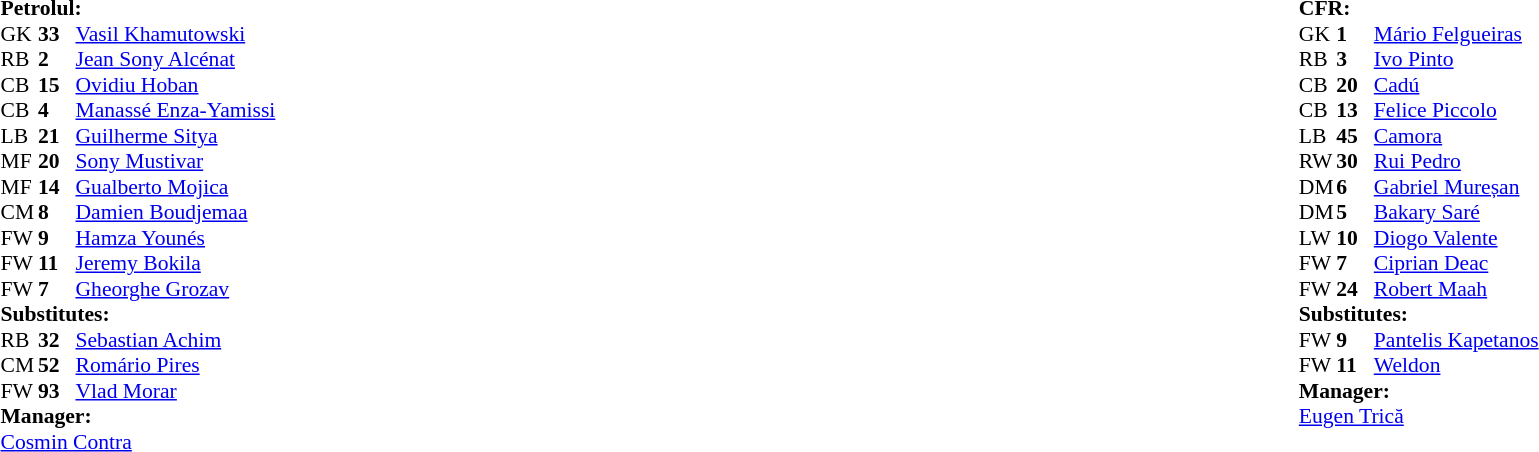<table width="100%">
<tr>
<td valign="top" width="50%"><br><table style="font-size: 90%" cellspacing="0" cellpadding="0">
<tr>
<td colspan="4"><strong>Petrolul:</strong></td>
</tr>
<tr>
<th width=25></th>
<th width=25></th>
</tr>
<tr>
<td>GK</td>
<td><strong>33</strong></td>
<td> <a href='#'>Vasil Khamutowski</a></td>
</tr>
<tr>
<td>RB</td>
<td><strong>2</strong></td>
<td> <a href='#'>Jean Sony Alcénat</a></td>
</tr>
<tr>
<td>CB</td>
<td><strong>15</strong></td>
<td> <a href='#'>Ovidiu Hoban</a></td>
</tr>
<tr>
<td>CB</td>
<td><strong>4</strong></td>
<td> <a href='#'>Manassé Enza-Yamissi</a></td>
</tr>
<tr>
<td>LB</td>
<td><strong>21</strong></td>
<td> <a href='#'>Guilherme Sitya</a></td>
</tr>
<tr>
<td>MF</td>
<td><strong>20</strong></td>
<td> <a href='#'>Sony Mustivar</a></td>
</tr>
<tr>
<td>MF</td>
<td><strong>14</strong></td>
<td> <a href='#'>Gualberto Mojica</a></td>
<td></td>
<td></td>
</tr>
<tr>
<td>CM</td>
<td><strong>8</strong></td>
<td> <a href='#'>Damien Boudjemaa</a></td>
<td></td>
<td></td>
</tr>
<tr>
<td>FW</td>
<td><strong>9</strong></td>
<td> <a href='#'>Hamza Younés</a></td>
</tr>
<tr>
<td>FW</td>
<td><strong>11</strong></td>
<td> <a href='#'>Jeremy Bokila</a></td>
</tr>
<tr>
<td>FW</td>
<td><strong>7</strong></td>
<td> <a href='#'>Gheorghe Grozav</a></td>
<td></td>
<td></td>
</tr>
<tr>
<td colspan=3><strong>Substitutes:</strong></td>
</tr>
<tr>
<td>RB</td>
<td><strong>32</strong></td>
<td> <a href='#'>Sebastian Achim</a></td>
<td></td>
<td></td>
</tr>
<tr>
<td>CM</td>
<td><strong>52</strong></td>
<td> <a href='#'>Romário Pires</a></td>
<td></td>
<td></td>
</tr>
<tr>
<td>FW</td>
<td><strong>93</strong></td>
<td> <a href='#'>Vlad Morar</a></td>
<td></td>
<td></td>
</tr>
<tr>
<td colspan=3><strong>Manager:</strong></td>
</tr>
<tr>
<td colspan=4> <a href='#'>Cosmin Contra</a></td>
</tr>
</table>
</td>
<td valign="top"></td>
<td style="vertical-align:top; width:50%;"><br><table style="font-size: 90%" cellspacing="0" cellpadding="0" align=center>
<tr>
<td colspan="4"><strong>CFR:</strong></td>
</tr>
<tr>
<th width=25></th>
<th width=25></th>
</tr>
<tr>
<td>GK</td>
<td><strong>1</strong></td>
<td> <a href='#'>Mário Felgueiras</a></td>
</tr>
<tr>
<td>RB</td>
<td><strong>3</strong></td>
<td> <a href='#'>Ivo Pinto</a></td>
</tr>
<tr>
<td>CB</td>
<td><strong>20</strong></td>
<td> <a href='#'>Cadú</a></td>
</tr>
<tr>
<td>CB</td>
<td><strong>13</strong></td>
<td> <a href='#'>Felice Piccolo</a></td>
</tr>
<tr>
<td>LB</td>
<td><strong>45</strong></td>
<td> <a href='#'>Camora</a></td>
</tr>
<tr>
<td>RW</td>
<td><strong>30</strong></td>
<td> <a href='#'>Rui Pedro</a></td>
</tr>
<tr>
<td>DM</td>
<td><strong>6</strong></td>
<td> <a href='#'>Gabriel Mureșan</a></td>
</tr>
<tr>
<td>DM</td>
<td><strong>5</strong></td>
<td> <a href='#'>Bakary Saré</a></td>
</tr>
<tr>
<td>LW</td>
<td><strong>10</strong></td>
<td> <a href='#'>Diogo Valente</a></td>
<td></td>
<td></td>
</tr>
<tr>
<td>FW</td>
<td><strong>7</strong></td>
<td> <a href='#'>Ciprian Deac</a></td>
<td></td>
<td></td>
</tr>
<tr>
<td>FW</td>
<td><strong>24</strong></td>
<td> <a href='#'>Robert Maah</a></td>
</tr>
<tr>
<td colspan=3><strong>Substitutes:</strong></td>
</tr>
<tr>
<td>FW</td>
<td><strong>9</strong></td>
<td> <a href='#'>Pantelis Kapetanos</a></td>
<td></td>
<td></td>
</tr>
<tr>
<td>FW</td>
<td><strong>11</strong></td>
<td> <a href='#'>Weldon</a></td>
<td></td>
<td></td>
</tr>
<tr>
<td colspan=3><strong>Manager:</strong></td>
</tr>
<tr>
<td colspan=4> <a href='#'>Eugen Trică</a></td>
</tr>
</table>
</td>
</tr>
<tr>
</tr>
</table>
